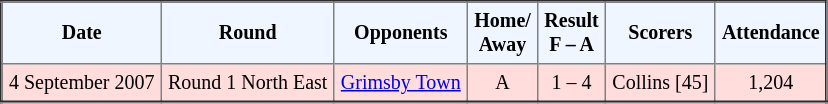<table border="2" cellpadding="4" style="border-collapse:collapse; text-align:center; font-size:smaller;">
<tr style="background:#f0f6ff;">
<th><strong>Date</strong></th>
<th><strong>Round</strong></th>
<th><strong>Opponents</strong></th>
<th><strong>Home/<br>Away</strong></th>
<th><strong>Result<br>F – A</strong></th>
<th><strong>Scorers</strong></th>
<th><strong>Attendance</strong></th>
</tr>
<tr bgcolor="#ffdddd">
<td>4 September 2007</td>
<td>Round 1 North East</td>
<td><a href='#'>Grimsby Town</a></td>
<td>A</td>
<td>1 – 4</td>
<td>Collins [45]</td>
<td>1,204</td>
</tr>
</table>
